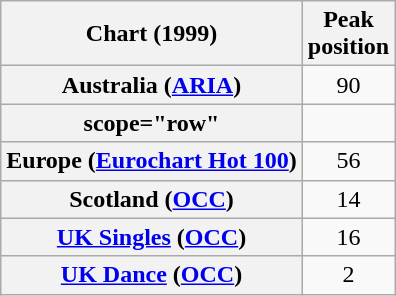<table class="wikitable sortable plainrowheaders" style="text-align:center">
<tr>
<th scope="col">Chart (1999)</th>
<th scope="col">Peak<br>position</th>
</tr>
<tr>
<th scope="row">Australia (<a href='#'>ARIA</a>)</th>
<td>90</td>
</tr>
<tr>
<th>scope="row" </th>
</tr>
<tr>
<th scope="row">Europe (<a href='#'>Eurochart Hot 100</a>)</th>
<td>56</td>
</tr>
<tr>
<th scope="row">Scotland (<a href='#'>OCC</a>)</th>
<td>14</td>
</tr>
<tr>
<th scope="row"><a href='#'>UK Singles</a> (<a href='#'>OCC</a>)</th>
<td>16</td>
</tr>
<tr>
<th scope="row"><a href='#'>UK Dance</a> (<a href='#'>OCC</a>)</th>
<td>2</td>
</tr>
</table>
